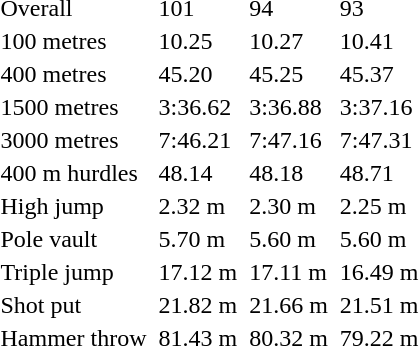<table>
<tr>
<td>Overall</td>
<td></td>
<td>101</td>
<td></td>
<td>94</td>
<td></td>
<td>93</td>
</tr>
<tr>
<td>100 metres</td>
<td></td>
<td>10.25</td>
<td></td>
<td>10.27</td>
<td></td>
<td>10.41</td>
</tr>
<tr>
<td>400 metres</td>
<td></td>
<td>45.20</td>
<td></td>
<td>45.25</td>
<td></td>
<td>45.37</td>
</tr>
<tr>
<td>1500 metres</td>
<td></td>
<td>3:36.62</td>
<td></td>
<td>3:36.88</td>
<td></td>
<td>3:37.16</td>
</tr>
<tr>
<td>3000 metres</td>
<td></td>
<td>7:46.21</td>
<td></td>
<td>7:47.16</td>
<td></td>
<td>7:47.31</td>
</tr>
<tr>
<td>400 m hurdles</td>
<td></td>
<td>48.14</td>
<td></td>
<td>48.18</td>
<td></td>
<td>48.71</td>
</tr>
<tr>
<td>High jump</td>
<td></td>
<td>2.32 m</td>
<td></td>
<td>2.30 m</td>
<td></td>
<td>2.25 m</td>
</tr>
<tr>
<td>Pole vault</td>
<td></td>
<td>5.70 m</td>
<td></td>
<td>5.60 m</td>
<td></td>
<td>5.60 m</td>
</tr>
<tr>
<td>Triple jump</td>
<td></td>
<td>17.12 m</td>
<td></td>
<td>17.11 m</td>
<td></td>
<td>16.49 m</td>
</tr>
<tr>
<td>Shot put</td>
<td></td>
<td>21.82 m</td>
<td></td>
<td>21.66 m</td>
<td></td>
<td>21.51 m</td>
</tr>
<tr>
<td>Hammer throw</td>
<td></td>
<td>81.43 m</td>
<td></td>
<td>80.32 m</td>
<td></td>
<td>79.22 m</td>
</tr>
<tr>
</tr>
</table>
